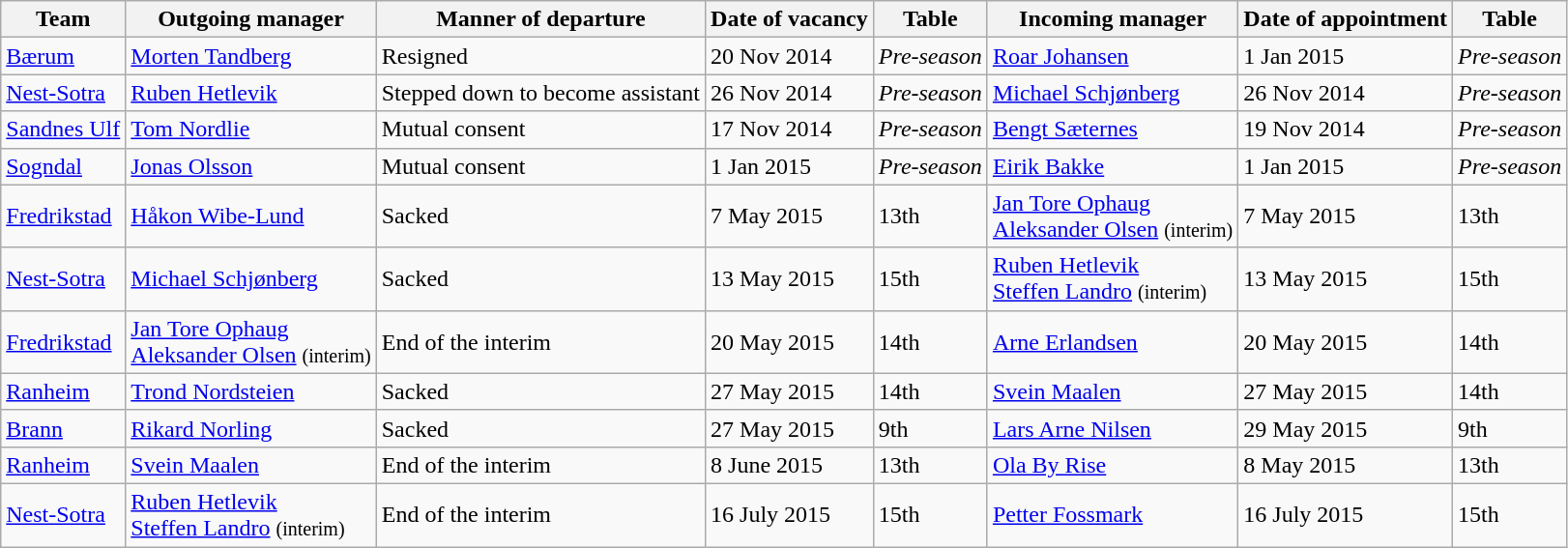<table class="wikitable">
<tr>
<th>Team</th>
<th>Outgoing manager</th>
<th>Manner of departure</th>
<th>Date of vacancy</th>
<th>Table</th>
<th>Incoming manager</th>
<th>Date of appointment</th>
<th>Table</th>
</tr>
<tr>
<td><a href='#'>Bærum</a></td>
<td> <a href='#'>Morten Tandberg</a></td>
<td>Resigned</td>
<td>20 Nov 2014</td>
<td><em>Pre-season</em></td>
<td><a href='#'>Roar Johansen</a></td>
<td>1 Jan 2015</td>
<td><em>Pre-season</em></td>
</tr>
<tr>
<td><a href='#'>Nest-Sotra</a></td>
<td> <a href='#'>Ruben Hetlevik</a></td>
<td>Stepped down to become assistant</td>
<td>26 Nov 2014</td>
<td><em>Pre-season</em></td>
<td><a href='#'>Michael Schjønberg</a></td>
<td>26 Nov 2014</td>
<td><em>Pre-season</em></td>
</tr>
<tr>
<td><a href='#'>Sandnes Ulf</a></td>
<td> <a href='#'>Tom Nordlie</a></td>
<td>Mutual consent</td>
<td>17 Nov 2014</td>
<td><em>Pre-season</em></td>
<td><a href='#'>Bengt Sæternes</a></td>
<td>19 Nov 2014</td>
<td><em>Pre-season</em></td>
</tr>
<tr>
<td><a href='#'>Sogndal</a></td>
<td> <a href='#'>Jonas Olsson</a></td>
<td>Mutual consent</td>
<td>1 Jan 2015</td>
<td><em>Pre-season</em></td>
<td><a href='#'>Eirik Bakke</a></td>
<td>1 Jan 2015</td>
<td><em>Pre-season</em></td>
</tr>
<tr>
<td><a href='#'>Fredrikstad</a></td>
<td> <a href='#'>Håkon Wibe-Lund</a></td>
<td>Sacked</td>
<td>7 May 2015</td>
<td>13th</td>
<td> <a href='#'>Jan Tore Ophaug</a> <br>  <a href='#'>Aleksander Olsen</a> <small>(interim)</small></td>
<td>7 May 2015</td>
<td>13th</td>
</tr>
<tr>
<td><a href='#'>Nest-Sotra</a></td>
<td> <a href='#'>Michael Schjønberg</a></td>
<td>Sacked</td>
<td>13 May 2015</td>
<td>15th</td>
<td> <a href='#'>Ruben Hetlevik</a> <br>  <a href='#'>Steffen Landro</a> <small>(interim)</small></td>
<td>13 May 2015</td>
<td>15th</td>
</tr>
<tr>
<td><a href='#'>Fredrikstad</a></td>
<td> <a href='#'>Jan Tore Ophaug</a> <br>  <a href='#'>Aleksander Olsen</a> <small>(interim)</small></td>
<td>End of the interim</td>
<td>20 May 2015</td>
<td>14th</td>
<td> <a href='#'>Arne Erlandsen</a></td>
<td>20 May 2015</td>
<td>14th</td>
</tr>
<tr>
<td><a href='#'>Ranheim</a></td>
<td> <a href='#'>Trond Nordsteien</a></td>
<td>Sacked</td>
<td>27 May 2015</td>
<td>14th</td>
<td> <a href='#'>Svein Maalen</a></td>
<td>27 May 2015</td>
<td>14th</td>
</tr>
<tr>
<td><a href='#'>Brann</a></td>
<td> <a href='#'>Rikard Norling</a></td>
<td>Sacked</td>
<td>27 May 2015</td>
<td>9th</td>
<td> <a href='#'>Lars Arne Nilsen</a></td>
<td>29 May 2015</td>
<td>9th</td>
</tr>
<tr>
<td><a href='#'>Ranheim</a></td>
<td> <a href='#'>Svein Maalen</a></td>
<td>End of the interim</td>
<td>8 June 2015</td>
<td>13th</td>
<td> <a href='#'>Ola By Rise</a></td>
<td>8 May 2015</td>
<td>13th</td>
</tr>
<tr>
<td><a href='#'>Nest-Sotra</a></td>
<td> <a href='#'>Ruben Hetlevik</a> <br>  <a href='#'>Steffen Landro</a> <small>(interim)</small></td>
<td>End of the interim</td>
<td>16 July 2015</td>
<td>15th</td>
<td> <a href='#'>Petter Fossmark</a></td>
<td>16 July 2015</td>
<td>15th</td>
</tr>
</table>
